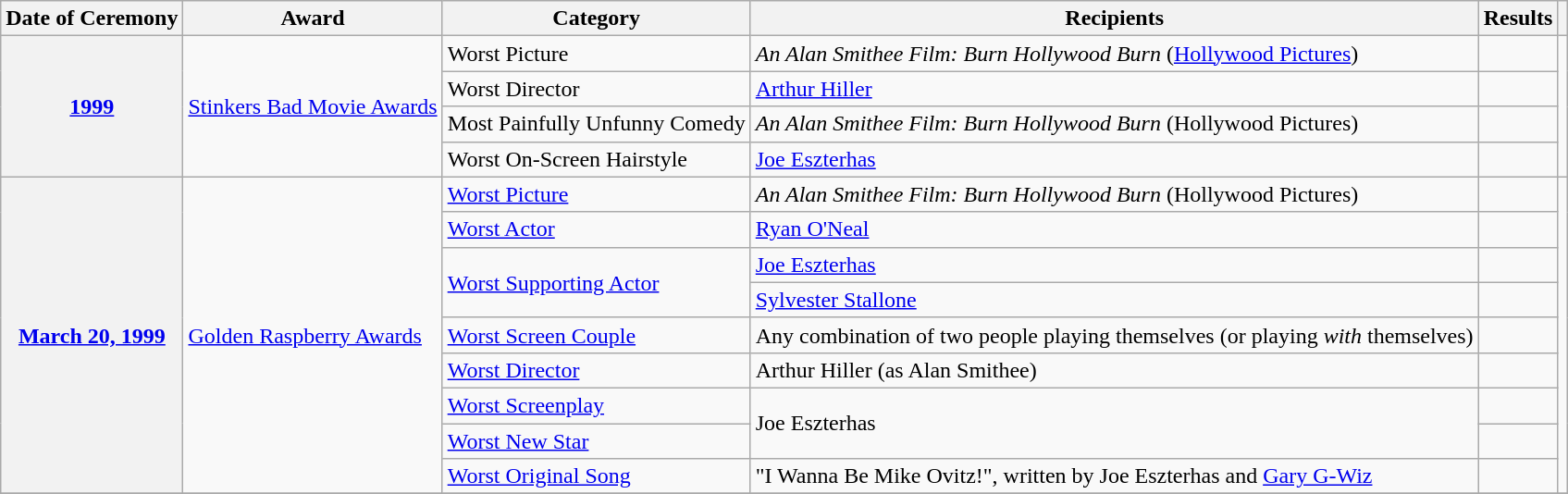<table class="wikitable plainrowheaders">
<tr>
<th scope="col">Date of Ceremony</th>
<th scope="col">Award</th>
<th scope="col">Category</th>
<th scope="col">Recipients</th>
<th scope="col">Results</th>
<th scope="col"></th>
</tr>
<tr>
<th scope="row" rowspan="4" style="text-align:center;"><a href='#'>1999</a></th>
<td rowspan="4"><a href='#'>Stinkers Bad Movie Awards</a></td>
<td>Worst Picture</td>
<td><em>An Alan Smithee Film: Burn Hollywood Burn</em> (<a href='#'>Hollywood Pictures</a>)</td>
<td></td>
<td rowspan="4"></td>
</tr>
<tr>
<td>Worst Director</td>
<td><a href='#'>Arthur Hiller</a></td>
<td></td>
</tr>
<tr>
<td>Most Painfully Unfunny Comedy</td>
<td><em>An Alan Smithee Film: Burn Hollywood Burn</em> (Hollywood Pictures)</td>
<td></td>
</tr>
<tr>
<td>Worst On-Screen Hairstyle</td>
<td><a href='#'>Joe Eszterhas</a></td>
<td></td>
</tr>
<tr>
<th scope="row" rowspan="9" style="text-align:center;"><a href='#'>March 20, 1999</a></th>
<td rowspan="9"><a href='#'>Golden Raspberry Awards</a></td>
<td><a href='#'>Worst Picture</a></td>
<td><em>An Alan Smithee Film: Burn Hollywood Burn</em> (Hollywood Pictures)</td>
<td></td>
<td rowspan="9"></td>
</tr>
<tr>
<td><a href='#'>Worst Actor</a></td>
<td><a href='#'>Ryan O'Neal</a></td>
<td></td>
</tr>
<tr>
<td rowspan="2"><a href='#'>Worst Supporting Actor</a></td>
<td><a href='#'>Joe Eszterhas</a></td>
<td></td>
</tr>
<tr>
<td><a href='#'>Sylvester Stallone</a></td>
<td></td>
</tr>
<tr>
<td><a href='#'>Worst Screen Couple</a></td>
<td>Any combination of two people playing themselves (or playing <em>with</em> themselves)</td>
<td></td>
</tr>
<tr>
<td><a href='#'>Worst Director</a></td>
<td>Arthur Hiller (as Alan Smithee)</td>
<td></td>
</tr>
<tr>
<td><a href='#'>Worst Screenplay</a></td>
<td rowspan="2">Joe Eszterhas</td>
<td></td>
</tr>
<tr>
<td><a href='#'>Worst New Star</a></td>
<td></td>
</tr>
<tr>
<td><a href='#'>Worst Original Song</a></td>
<td>"I Wanna Be Mike Ovitz!", written by Joe Eszterhas and <a href='#'>Gary G-Wiz</a></td>
<td></td>
</tr>
<tr>
</tr>
</table>
